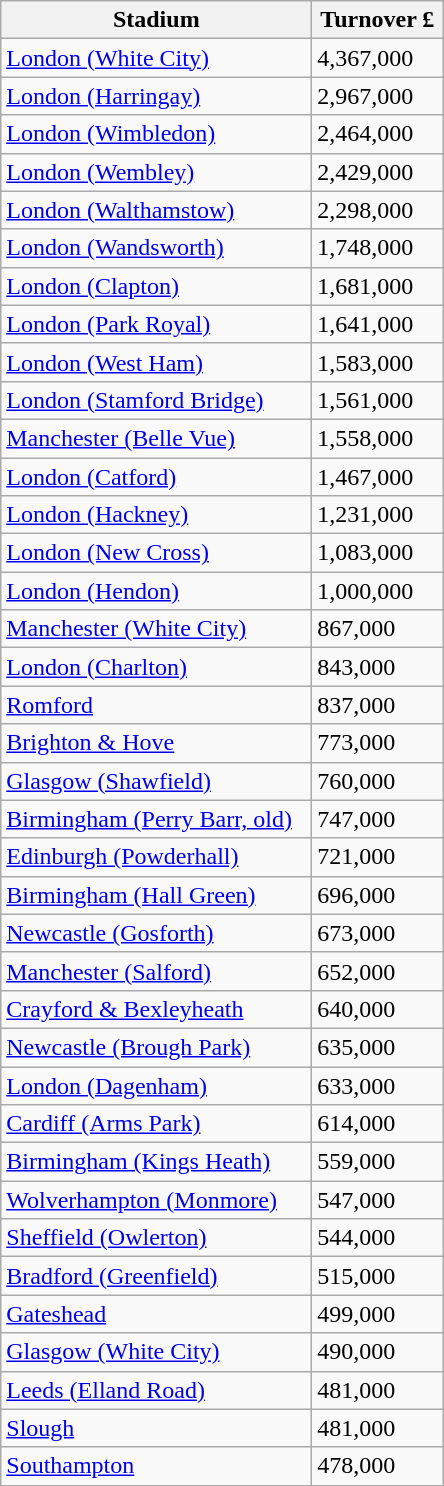<table class="wikitable">
<tr>
<th width=200>Stadium</th>
<th width=80>Turnover £</th>
</tr>
<tr>
<td><a href='#'>London (White City)</a></td>
<td>4,367,000</td>
</tr>
<tr>
<td><a href='#'>London (Harringay)</a></td>
<td>2,967,000</td>
</tr>
<tr>
<td><a href='#'>London (Wimbledon)</a></td>
<td>2,464,000</td>
</tr>
<tr>
<td><a href='#'>London (Wembley)</a></td>
<td>2,429,000</td>
</tr>
<tr>
<td><a href='#'>London (Walthamstow)</a></td>
<td>2,298,000</td>
</tr>
<tr>
<td><a href='#'>London (Wandsworth)</a></td>
<td>1,748,000</td>
</tr>
<tr>
<td><a href='#'>London (Clapton)</a></td>
<td>1,681,000</td>
</tr>
<tr>
<td><a href='#'>London (Park Royal)</a></td>
<td>1,641,000</td>
</tr>
<tr>
<td><a href='#'>London (West Ham)</a></td>
<td>1,583,000</td>
</tr>
<tr>
<td><a href='#'>London (Stamford Bridge)</a></td>
<td>1,561,000</td>
</tr>
<tr>
<td><a href='#'>Manchester (Belle Vue)</a></td>
<td>1,558,000</td>
</tr>
<tr>
<td><a href='#'>London (Catford)</a></td>
<td>1,467,000</td>
</tr>
<tr>
<td><a href='#'>London (Hackney)</a></td>
<td>1,231,000</td>
</tr>
<tr>
<td><a href='#'>London (New Cross)</a></td>
<td>1,083,000</td>
</tr>
<tr>
<td><a href='#'>London (Hendon)</a></td>
<td>1,000,000</td>
</tr>
<tr>
<td><a href='#'>Manchester (White City)</a></td>
<td>867,000</td>
</tr>
<tr>
<td><a href='#'>London (Charlton)</a></td>
<td>843,000</td>
</tr>
<tr>
<td><a href='#'>Romford</a></td>
<td>837,000</td>
</tr>
<tr>
<td><a href='#'>Brighton & Hove</a></td>
<td>773,000</td>
</tr>
<tr>
<td><a href='#'>Glasgow (Shawfield)</a></td>
<td>760,000</td>
</tr>
<tr>
<td><a href='#'>Birmingham (Perry Barr, old)</a></td>
<td>747,000</td>
</tr>
<tr>
<td><a href='#'>Edinburgh (Powderhall)</a></td>
<td>721,000</td>
</tr>
<tr>
<td><a href='#'>Birmingham (Hall Green)</a></td>
<td>696,000</td>
</tr>
<tr>
<td><a href='#'>Newcastle (Gosforth)</a></td>
<td>673,000</td>
</tr>
<tr>
<td><a href='#'>Manchester (Salford)</a></td>
<td>652,000</td>
</tr>
<tr>
<td><a href='#'>Crayford & Bexleyheath</a></td>
<td>640,000</td>
</tr>
<tr>
<td><a href='#'>Newcastle (Brough Park)</a></td>
<td>635,000</td>
</tr>
<tr>
<td><a href='#'>London (Dagenham)</a></td>
<td>633,000</td>
</tr>
<tr>
<td><a href='#'>Cardiff (Arms Park)</a></td>
<td>614,000</td>
</tr>
<tr>
<td><a href='#'>Birmingham (Kings Heath)</a></td>
<td>559,000</td>
</tr>
<tr>
<td><a href='#'>Wolverhampton (Monmore)</a></td>
<td>547,000</td>
</tr>
<tr>
<td><a href='#'>Sheffield (Owlerton)</a></td>
<td>544,000</td>
</tr>
<tr>
<td><a href='#'>Bradford (Greenfield)</a></td>
<td>515,000</td>
</tr>
<tr>
<td><a href='#'>Gateshead</a></td>
<td>499,000</td>
</tr>
<tr>
<td><a href='#'>Glasgow (White City)</a></td>
<td>490,000</td>
</tr>
<tr>
<td><a href='#'>Leeds (Elland Road)</a></td>
<td>481,000</td>
</tr>
<tr>
<td><a href='#'>Slough</a></td>
<td>481,000</td>
</tr>
<tr>
<td><a href='#'>Southampton</a></td>
<td>478,000</td>
</tr>
</table>
